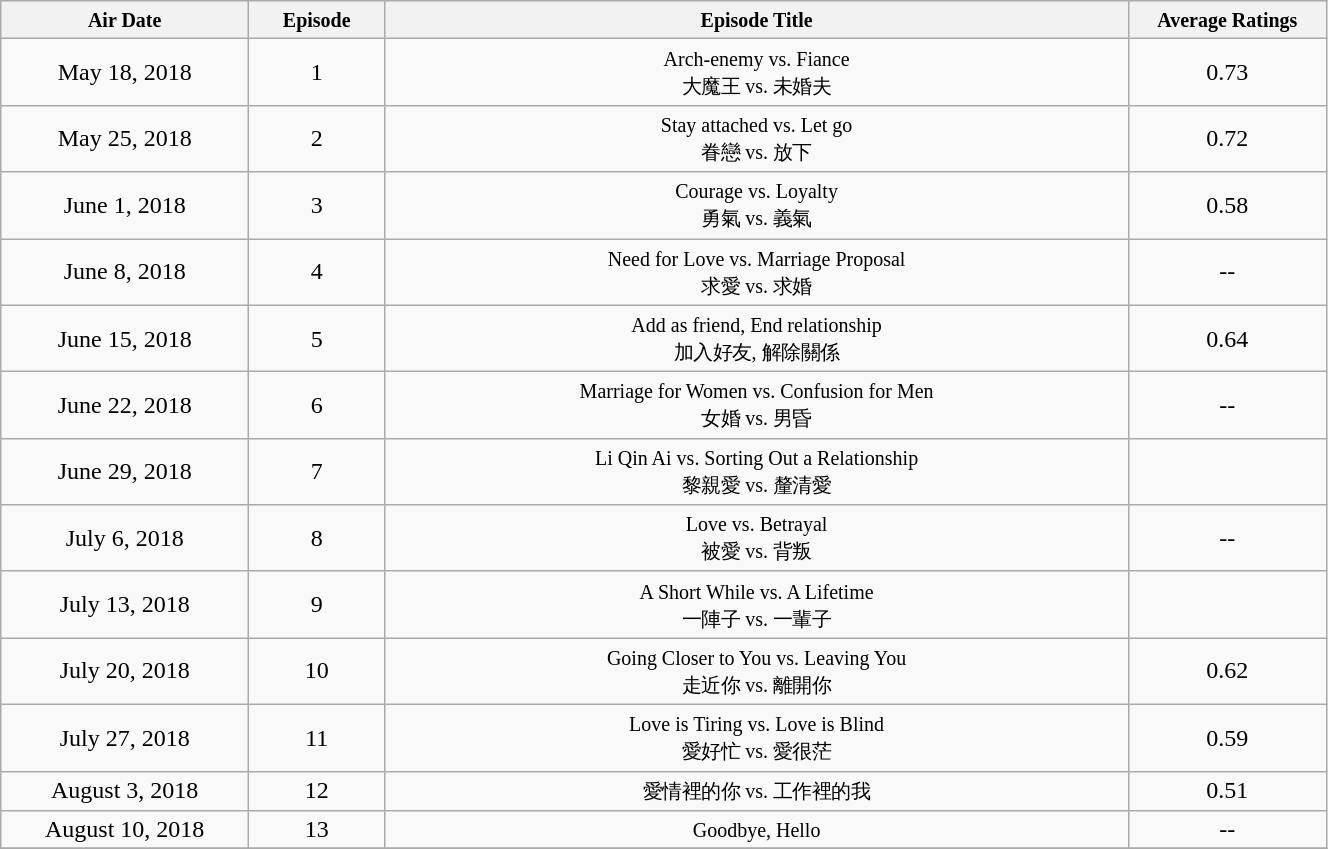<table class="wikitable" style="text-align:center;width:70%;">
<tr>
<th width="10%"><small><strong>Air Date</strong></small></th>
<th width="5%"><small><strong>Episode</strong></small></th>
<th width="30%"><small>Episode Title</small></th>
<th width="8%"><small><strong>Average Ratings</strong></small></th>
</tr>
<tr>
<td>May 18, 2018</td>
<td>1</td>
<td><small>Arch-enemy vs. Fiance<br>大魔王 vs. 未婚夫</small></td>
<td>0.73</td>
</tr>
<tr>
<td>May 25, 2018</td>
<td>2</td>
<td><small>Stay attached vs. Let go<br>眷戀 vs. 放下</small></td>
<td>0.72</td>
</tr>
<tr>
<td>June 1, 2018</td>
<td>3</td>
<td><small>Courage vs. Loyalty<br>勇氣 vs. 義氣</small></td>
<td>0.58</td>
</tr>
<tr>
<td>June 8, 2018</td>
<td>4</td>
<td><small>Need for Love vs. Marriage Proposal<br>求愛 vs. 求婚</small></td>
<td>--</td>
</tr>
<tr>
<td>June 15, 2018</td>
<td>5</td>
<td><small>Add as friend, End relationship<br>加入好友, 解除關係</small></td>
<td>0.64</td>
</tr>
<tr>
<td>June 22, 2018</td>
<td>6</td>
<td><small>Marriage for Women vs. Confusion for Men<br>女婚 vs. 男昏</small></td>
<td>--</td>
</tr>
<tr>
<td>June 29, 2018</td>
<td>7</td>
<td><small>Li Qin Ai vs. Sorting Out a Relationship<br>黎親愛 vs. 釐清愛</small></td>
<td><strong></strong></td>
</tr>
<tr>
<td>July 6, 2018</td>
<td>8</td>
<td><small>Love vs. Betrayal<br>被愛 vs. 背叛</small></td>
<td>--</td>
</tr>
<tr>
<td>July 13, 2018</td>
<td>9</td>
<td><small>A Short While vs. A Lifetime<br>一陣子 vs. 一輩子</small></td>
<td><strong></strong></td>
</tr>
<tr>
<td>July 20, 2018</td>
<td>10</td>
<td><small>Going Closer to You vs. Leaving You<br>走近你 vs. 離開你</small></td>
<td>0.62</td>
</tr>
<tr>
<td>July 27, 2018</td>
<td>11</td>
<td><small>Love is Tiring vs. Love is Blind<br>愛好忙 vs. 愛很茫</small></td>
<td>0.59</td>
</tr>
<tr>
<td>August 3, 2018</td>
<td>12</td>
<td><small>愛情裡的你 vs. 工作裡的我</small></td>
<td>0.51</td>
</tr>
<tr>
<td>August 10, 2018</td>
<td>13</td>
<td><small>Goodbye, Hello</small></td>
<td>--</td>
</tr>
<tr>
</tr>
</table>
